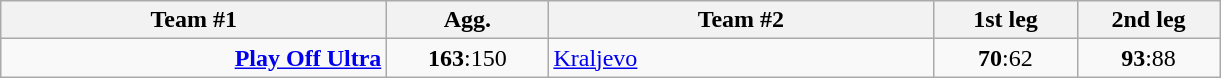<table class=wikitable style="text-align:center">
<tr>
<th width=250>Team #1</th>
<th width=100>Agg.</th>
<th width=250>Team #2</th>
<th width=88>1st leg</th>
<th width=88>2nd leg</th>
</tr>
<tr>
<td align=right><strong><a href='#'>Play Off Ultra</a></strong> </td>
<td><strong>163</strong>:150</td>
<td align=left> <a href='#'>Kraljevo</a></td>
<td><strong>70</strong>:62</td>
<td><strong>93</strong>:88</td>
</tr>
</table>
